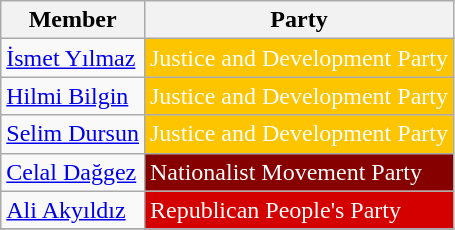<table class="wikitable">
<tr>
<th>Member</th>
<th>Party</th>
</tr>
<tr>
<td><a href='#'>İsmet Yılmaz</a></td>
<td style="background:#FDC400; color:white">Justice and Development Party</td>
</tr>
<tr>
<td><a href='#'>Hilmi Bilgin</a></td>
<td style="background:#FDC400; color:white">Justice and Development Party</td>
</tr>
<tr>
<td><a href='#'>Selim Dursun</a></td>
<td style="background:#FDC400; color:white">Justice and Development Party</td>
</tr>
<tr>
<td><a href='#'>Celal Dağgez</a></td>
<td style="background:#870000; color:white">Nationalist Movement Party</td>
</tr>
<tr>
<td><a href='#'>Ali Akyıldız</a></td>
<td style="background:#D40000; color:white">Republican People's Party</td>
</tr>
<tr>
</tr>
</table>
